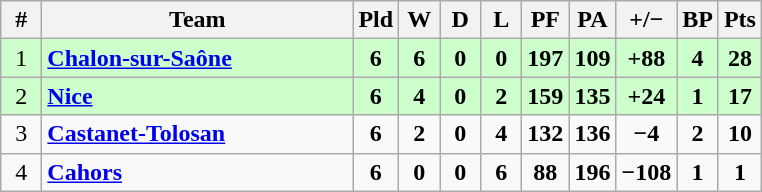<table class="wikitable" style="text-align: center;">
<tr>
<th width="20">#</th>
<th width="200">Team</th>
<th width="20">Pld</th>
<th width="20">W</th>
<th width="20">D</th>
<th width="20">L</th>
<th width="20">PF</th>
<th width="20">PA</th>
<th width="25">+/−</th>
<th width="20">BP</th>
<th width="20">Pts</th>
</tr>
<tr bgcolor=#ccffcc align=center>
<td>1</td>
<td align=left><strong><a href='#'>Chalon-sur-Saône</a></strong></td>
<td><strong>6</strong></td>
<td><strong>6</strong></td>
<td><strong>0</strong></td>
<td><strong>0</strong></td>
<td><strong>197</strong></td>
<td><strong>109</strong></td>
<td><strong>+88</strong></td>
<td><strong>4</strong></td>
<td><strong>28</strong></td>
</tr>
<tr bgcolor=#ccffcc align=center>
<td>2</td>
<td align=left><strong><a href='#'>Nice</a></strong></td>
<td><strong>6</strong></td>
<td><strong>4</strong></td>
<td><strong>0</strong></td>
<td><strong>2</strong></td>
<td><strong>159</strong></td>
<td><strong>135</strong></td>
<td><strong>+24</strong></td>
<td><strong>1</strong></td>
<td><strong>17</strong></td>
</tr>
<tr align=center>
<td>3</td>
<td align=left><strong><a href='#'>Castanet-Tolosan</a></strong></td>
<td><strong>6</strong></td>
<td><strong>2</strong></td>
<td><strong>0</strong></td>
<td><strong>4</strong></td>
<td><strong>132</strong></td>
<td><strong>136</strong></td>
<td><strong>−4</strong></td>
<td><strong>2</strong></td>
<td><strong>10</strong></td>
</tr>
<tr align=center>
<td>4</td>
<td align=left><strong><a href='#'>Cahors</a></strong></td>
<td><strong>6</strong></td>
<td><strong>0</strong></td>
<td><strong>0</strong></td>
<td><strong>6</strong></td>
<td><strong>88</strong></td>
<td><strong>196</strong></td>
<td><strong>−108</strong></td>
<td><strong>1</strong></td>
<td><strong>1</strong></td>
</tr>
</table>
